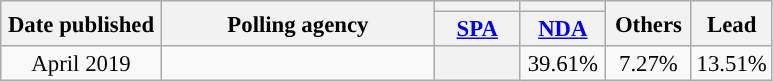<table class="wikitable sortable" style="text-align:center;font-size:95%;line-height:16px">
<tr>
<th width="100" rowspan="2">Date published</th>
<th width="175" rowspan="2">Polling agency</th>
<th style="background:"></th>
<th style="background:"></th>
<th width="50" class="unsortable" rowspan="2">Others</th>
<th rowspan="2">Lead</th>
</tr>
<tr>
<th width="50" class="unsortable"><a href='#'>SPA</a></th>
<th width="50" class="unsortable"><a href='#'>NDA</a></th>
</tr>
<tr>
<td>April 2019</td>
<td></td>
<th style="background:"><strong></strong></th>
<td>39.61%</td>
<td>7.27%</td>
<td style="background:"><span>13.51%</span></td>
</tr>
</table>
